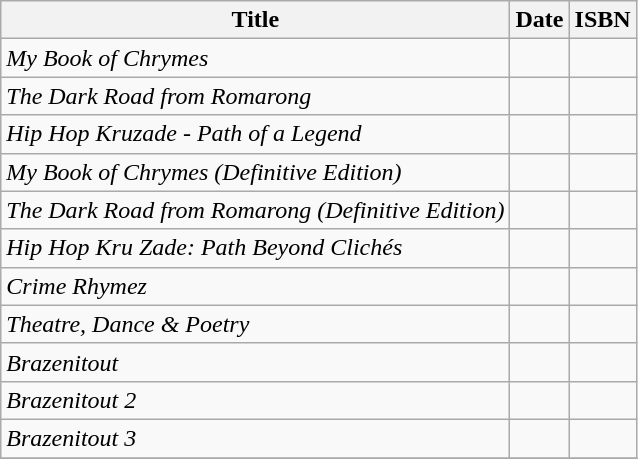<table class="wikitable sortable" border="1">
<tr>
<th>Title</th>
<th>Date</th>
<th>ISBN</th>
</tr>
<tr>
<td><em>My Book of Chrymes</em></td>
<td></td>
<td></td>
</tr>
<tr>
<td><em>The Dark Road from Romarong</em></td>
<td></td>
<td></td>
</tr>
<tr>
<td><em>Hip Hop Kruzade - Path of a Legend</em></td>
<td></td>
<td></td>
</tr>
<tr>
<td><em>My Book of Chrymes (Definitive Edition)</em></td>
<td></td>
<td></td>
</tr>
<tr>
<td><em>The Dark Road from Romarong (Definitive Edition)</em></td>
<td></td>
<td></td>
</tr>
<tr>
<td><em>Hip Hop Kru Zade: Path Beyond Clichés</em></td>
<td></td>
<td></td>
</tr>
<tr>
<td><em>Crime Rhymez</em></td>
<td></td>
<td></td>
</tr>
<tr>
<td><em>Theatre, Dance & Poetry</em></td>
<td></td>
<td></td>
</tr>
<tr>
<td><em>Brazenitout</em></td>
<td></td>
<td></td>
</tr>
<tr>
<td><em>Brazenitout 2</em></td>
<td></td>
<td></td>
</tr>
<tr>
<td><em>Brazenitout 3</em></td>
<td></td>
<td></td>
</tr>
<tr>
</tr>
</table>
